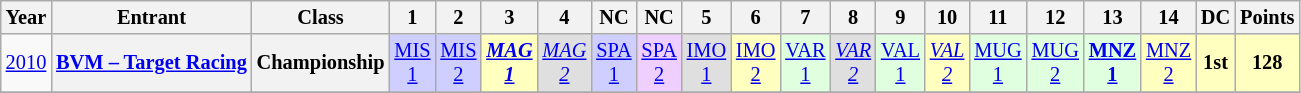<table class="wikitable" style="text-align:center; font-size:85%">
<tr>
<th>Year</th>
<th>Entrant</th>
<th>Class</th>
<th>1</th>
<th>2</th>
<th>3</th>
<th>4</th>
<th>NC</th>
<th>NC</th>
<th>5</th>
<th>6</th>
<th>7</th>
<th>8</th>
<th>9</th>
<th>10</th>
<th>11</th>
<th>12</th>
<th>13</th>
<th>14</th>
<th>DC</th>
<th>Points</th>
</tr>
<tr>
<td><a href='#'>2010</a></td>
<th nowrap><a href='#'>BVM – Target Racing</a></th>
<th>Championship</th>
<td style="background:#cfcfff;"><a href='#'>MIS<br>1</a><br></td>
<td style="background:#cfcfff;"><a href='#'>MIS<br>2</a><br></td>
<td style="background:#ffffbf;"><strong><em><a href='#'>MAG<br>1</a></em></strong><br></td>
<td style="background:#dfdfdf;"><em><a href='#'>MAG<br>2</a></em><br></td>
<td style="background:#cfcfff;"><a href='#'>SPA<br>1</a><br></td>
<td style="background:#efcfff;"><a href='#'>SPA<br>2</a><br></td>
<td style="background:#dfdfdf;"><a href='#'>IMO<br>1</a><br></td>
<td style="background:#ffffbf;"><a href='#'>IMO<br>2</a><br></td>
<td style="background:#dfffdf;"><a href='#'>VAR<br>1</a><br></td>
<td style="background:#dfdfdf;"><em><a href='#'>VAR<br>2</a></em><br></td>
<td style="background:#dfffdf;"><a href='#'>VAL<br>1</a><br></td>
<td style="background:#ffffbf;"><em><a href='#'>VAL<br>2</a></em><br></td>
<td style="background:#dfffdf;"><a href='#'>MUG<br>1</a><br></td>
<td style="background:#dfffdf;"><a href='#'>MUG<br>2</a><br></td>
<td style="background:#dfffdf;"><strong><a href='#'>MNZ<br>1</a></strong><br></td>
<td style="background:#ffffbf;"><a href='#'>MNZ<br>2</a><br></td>
<th style="background:#ffffbf;">1st</th>
<th style="background:#ffffbf;">128</th>
</tr>
<tr>
</tr>
</table>
